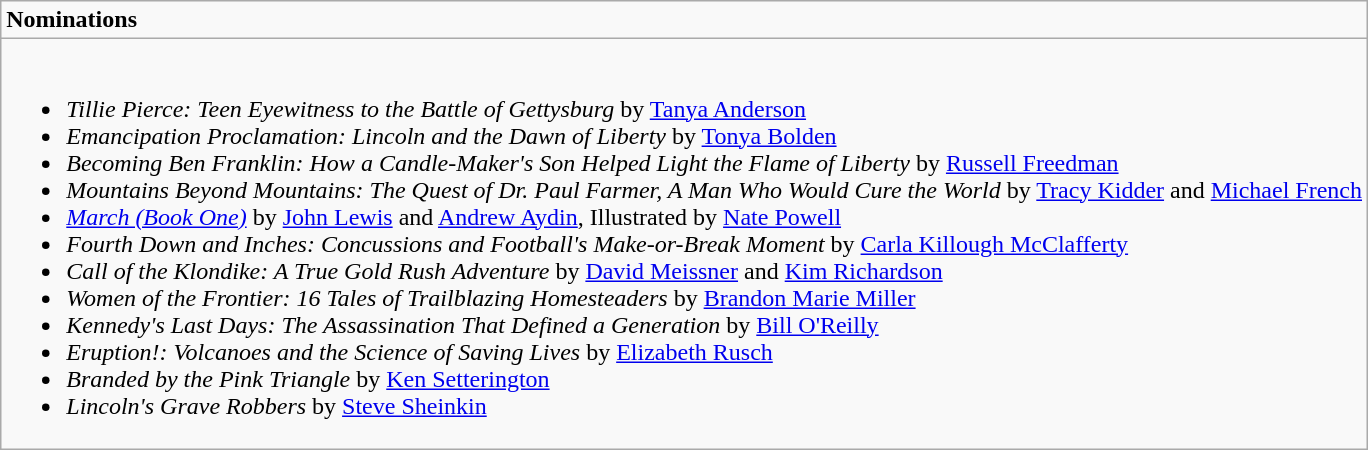<table role="Nominations" class="wikitable mw-collapsible mw-collapsed">
<tr>
<td><strong>Nominations</strong></td>
</tr>
<tr>
<td><br><ul><li><em>Tillie Pierce: Teen Eyewitness to the Battle of Gettysburg</em> by <a href='#'>Tanya Anderson</a></li><li><em>Emancipation Proclamation: Lincoln and the Dawn of Liberty</em> by <a href='#'>Tonya Bolden</a></li><li><em>Becoming Ben Franklin: How a Candle-Maker's Son Helped Light the Flame of Liberty</em> by <a href='#'>Russell Freedman</a></li><li><em>Mountains Beyond Mountains: The Quest of Dr. Paul Farmer, A Man Who Would Cure the World</em> by <a href='#'>Tracy Kidder</a> and <a href='#'>Michael French</a></li><li><em><a href='#'>March (Book One)</a></em> by <a href='#'>John Lewis</a> and <a href='#'>Andrew Aydin</a>, Illustrated by <a href='#'>Nate Powell</a></li><li><em>Fourth Down and Inches: Concussions and Football's Make-or-Break Moment</em> by <a href='#'>Carla Killough McClafferty</a></li><li><em>Call of the Klondike: A True Gold Rush Adventure</em> by <a href='#'>David Meissner</a> and <a href='#'>Kim Richardson</a></li><li><em>Women of the Frontier: 16 Tales of Trailblazing Homesteaders</em> by <a href='#'>Brandon Marie Miller</a></li><li><em>Kennedy's Last Days: The Assassination That Defined a Generation</em> by <a href='#'>Bill O'Reilly</a></li><li><em>Eruption!: Volcanoes and the Science of Saving Lives</em> by <a href='#'>Elizabeth Rusch</a></li><li><em>Branded by the Pink Triangle</em> by <a href='#'>Ken Setterington</a></li><li><em>Lincoln's Grave Robbers</em> by <a href='#'>Steve Sheinkin</a></li></ul></td>
</tr>
</table>
